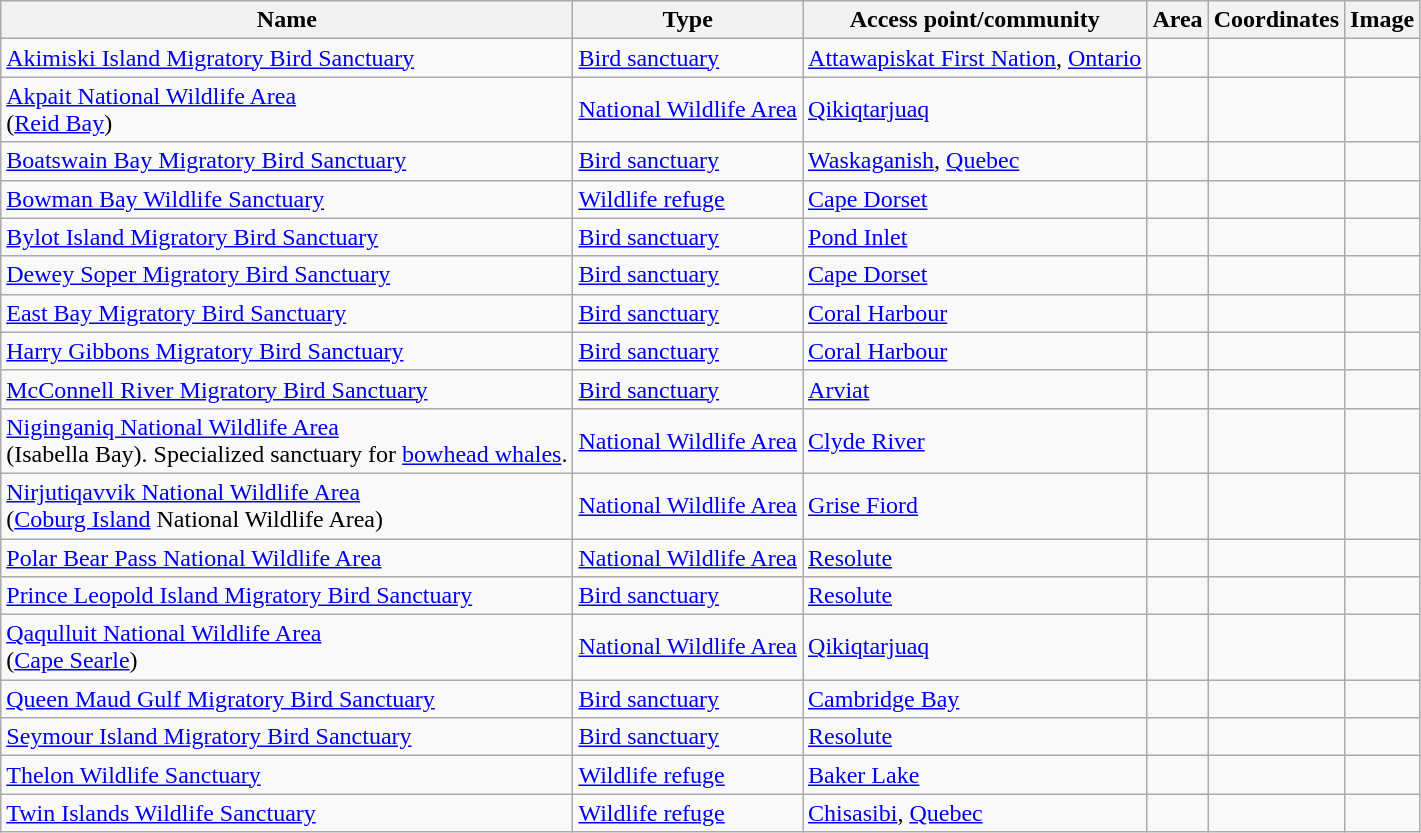<table class="wikitable sortable" style="width:auto">
<tr>
<th>Name</th>
<th>Type</th>
<th>Access point/community</th>
<th>Area</th>
<th>Coordinates</th>
<th>Image</th>
</tr>
<tr>
<td><a href='#'>Akimiski Island Migratory Bird Sanctuary</a></td>
<td><a href='#'>Bird sanctuary</a></td>
<td><a href='#'>Attawapiskat First Nation</a>, <a href='#'>Ontario</a></td>
<td></td>
<td></td>
<td></td>
</tr>
<tr>
<td><a href='#'>Akpait National Wildlife Area</a><br>(<a href='#'>Reid Bay</a>)</td>
<td><a href='#'>National Wildlife Area</a></td>
<td><a href='#'>Qikiqtarjuaq</a></td>
<td></td>
<td></td>
<td></td>
</tr>
<tr>
<td><a href='#'>Boatswain Bay Migratory Bird Sanctuary</a></td>
<td><a href='#'>Bird sanctuary</a></td>
<td><a href='#'>Waskaganish</a>, <a href='#'>Quebec</a></td>
<td></td>
<td></td>
<td></td>
</tr>
<tr>
<td><a href='#'>Bowman Bay Wildlife Sanctuary</a></td>
<td><a href='#'>Wildlife refuge</a></td>
<td><a href='#'>Cape Dorset</a></td>
<td></td>
<td></td>
<td></td>
</tr>
<tr>
<td><a href='#'>Bylot Island Migratory Bird Sanctuary</a></td>
<td><a href='#'>Bird sanctuary</a></td>
<td><a href='#'>Pond Inlet</a></td>
<td></td>
<td></td>
<td></td>
</tr>
<tr>
<td><a href='#'>Dewey Soper Migratory Bird Sanctuary</a></td>
<td><a href='#'>Bird sanctuary</a></td>
<td><a href='#'>Cape Dorset</a></td>
<td></td>
<td></td>
<td></td>
</tr>
<tr>
<td><a href='#'>East Bay Migratory Bird Sanctuary</a></td>
<td><a href='#'>Bird sanctuary</a></td>
<td><a href='#'>Coral Harbour</a></td>
<td></td>
<td></td>
<td></td>
</tr>
<tr>
<td><a href='#'>Harry Gibbons Migratory Bird Sanctuary</a></td>
<td><a href='#'>Bird sanctuary</a></td>
<td><a href='#'>Coral Harbour</a></td>
<td></td>
<td></td>
<td></td>
</tr>
<tr>
<td><a href='#'>McConnell River Migratory Bird Sanctuary</a></td>
<td><a href='#'>Bird sanctuary</a></td>
<td><a href='#'>Arviat</a></td>
<td></td>
<td></td>
<td></td>
</tr>
<tr>
<td><a href='#'>Niginganiq National Wildlife Area</a><br>(Isabella Bay). Specialized sanctuary for <a href='#'>bowhead whales</a>.</td>
<td><a href='#'>National Wildlife Area</a></td>
<td><a href='#'>Clyde River</a></td>
<td></td>
<td></td>
<td></td>
</tr>
<tr>
<td><a href='#'>Nirjutiqavvik National Wildlife Area</a><br>(<a href='#'>Coburg Island</a> National Wildlife Area)</td>
<td><a href='#'>National Wildlife Area</a></td>
<td><a href='#'>Grise Fiord</a></td>
<td></td>
<td></td>
<td></td>
</tr>
<tr>
<td><a href='#'>Polar Bear Pass National Wildlife Area</a></td>
<td><a href='#'>National Wildlife Area</a></td>
<td><a href='#'>Resolute</a></td>
<td></td>
<td></td>
<td></td>
</tr>
<tr>
<td><a href='#'>Prince Leopold Island Migratory Bird Sanctuary</a></td>
<td><a href='#'>Bird sanctuary</a></td>
<td><a href='#'>Resolute</a></td>
<td></td>
<td></td>
<td></td>
</tr>
<tr>
<td><a href='#'>Qaqulluit National Wildlife Area</a><br>(<a href='#'>Cape Searle</a>)</td>
<td><a href='#'>National Wildlife Area</a></td>
<td><a href='#'>Qikiqtarjuaq</a></td>
<td></td>
<td></td>
<td></td>
</tr>
<tr>
<td><a href='#'>Queen Maud Gulf Migratory Bird Sanctuary</a></td>
<td><a href='#'>Bird sanctuary</a></td>
<td><a href='#'>Cambridge Bay</a></td>
<td></td>
<td></td>
<td></td>
</tr>
<tr>
<td><a href='#'>Seymour Island Migratory Bird Sanctuary</a></td>
<td><a href='#'>Bird sanctuary</a></td>
<td><a href='#'>Resolute</a></td>
<td></td>
<td></td>
<td></td>
</tr>
<tr>
<td><a href='#'>Thelon Wildlife Sanctuary</a></td>
<td><a href='#'>Wildlife refuge</a></td>
<td><a href='#'>Baker Lake</a></td>
<td></td>
<td></td>
<td></td>
</tr>
<tr>
<td><a href='#'>Twin Islands Wildlife Sanctuary</a></td>
<td><a href='#'>Wildlife refuge</a></td>
<td><a href='#'>Chisasibi</a>, <a href='#'>Quebec</a></td>
<td></td>
<td></td>
<td></td>
</tr>
</table>
